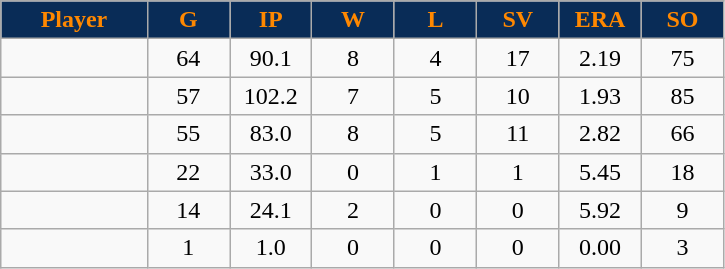<table class="wikitable sortable">
<tr>
<th style="background:#092c57;color:#FF8800;" width="16%">Player</th>
<th style="background:#092c57;color:#FF8800;" width="9%">G</th>
<th style="background:#092c57;color:#FF8800;" width="9%">IP</th>
<th style="background:#092c57;color:#FF8800;" width="9%">W</th>
<th style="background:#092c57;color:#FF8800;" width="9%">L</th>
<th style="background:#092c57;color:#FF8800;" width="9%">SV</th>
<th style="background:#092c57;color:#FF8800;" width="9%">ERA</th>
<th style="background:#092c57;color:#FF8800;" width="9%">SO</th>
</tr>
<tr align="center">
<td></td>
<td>64</td>
<td>90.1</td>
<td>8</td>
<td>4</td>
<td>17</td>
<td>2.19</td>
<td>75</td>
</tr>
<tr align="center">
<td></td>
<td>57</td>
<td>102.2</td>
<td>7</td>
<td>5</td>
<td>10</td>
<td>1.93</td>
<td>85</td>
</tr>
<tr align="center">
<td></td>
<td>55</td>
<td>83.0</td>
<td>8</td>
<td>5</td>
<td>11</td>
<td>2.82</td>
<td>66</td>
</tr>
<tr align="center">
<td></td>
<td>22</td>
<td>33.0</td>
<td>0</td>
<td>1</td>
<td>1</td>
<td>5.45</td>
<td>18</td>
</tr>
<tr align="center">
<td></td>
<td>14</td>
<td>24.1</td>
<td>2</td>
<td>0</td>
<td>0</td>
<td>5.92</td>
<td>9</td>
</tr>
<tr align="center">
<td></td>
<td>1</td>
<td>1.0</td>
<td>0</td>
<td>0</td>
<td>0</td>
<td>0.00</td>
<td>3</td>
</tr>
</table>
